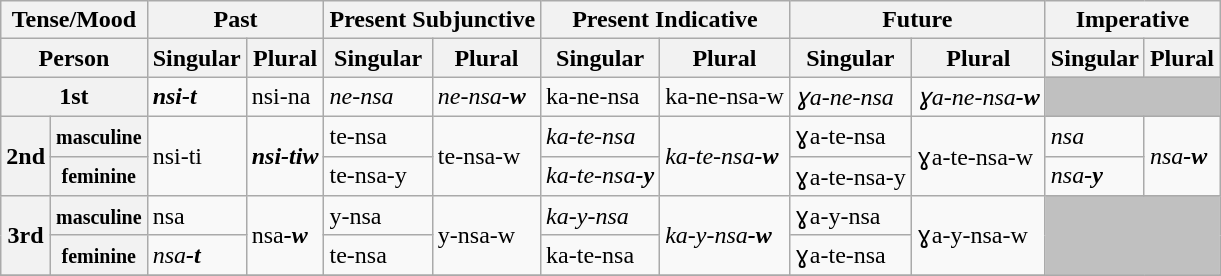<table class="wikitable">
<tr>
<th colspan=2>Tense/Mood</th>
<th colspan=2>Past</th>
<th colspan=2>Present Subjunctive</th>
<th colspan=2>Present Indicative</th>
<th colspan=2>Future</th>
<th colspan=2>Imperative</th>
</tr>
<tr>
<th colspan=2>Person</th>
<th>Singular</th>
<th>Plural</th>
<th>Singular</th>
<th>Plural</th>
<th>Singular</th>
<th>Plural</th>
<th>Singular</th>
<th>Plural</th>
<th>Singular</th>
<th>Plural</th>
</tr>
<tr>
<th colspan=2>1st</th>
<td><strong><em>nsi<strong>-t<em></td>
<td></em></strong>nsi</strong>-na</em></td>
<td><em>ne-nsa</em></td>
<td><em>ne-nsa<strong>-w<strong><em></td>
<td></em>ka-ne-nsa<em></td>
<td></em>ka-ne-nsa</strong>-w</em></strong></td>
<td><em>ɣa-ne-nsa</em></td>
<td><em>ɣa-ne-nsa<strong>-w<strong><em></td>
<td colspan=2 style=background:silver></td>
</tr>
<tr>
<th rowspan=2>2nd</th>
<th><small>masculine</small></th>
<td rowspan=2></em></strong>nsi</strong>-ti</em></td>
<td rowspan=2><strong><em>nsi<strong>-tiw<em></td>
<td></em>te-nsa<em></td>
<td rowspan=2></em>te-nsa</strong>-w</em></strong></td>
<td><em>ka-te-nsa</em></td>
<td rowspan=2><em>ka-te-nsa<strong>-w<strong><em></td>
<td></em>ɣa-te-nsa<em></td>
<td rowspan=2></em>ɣa-te-nsa</strong>-w</em></strong></td>
<td><em>nsa</em></td>
<td rowspan=2><em>nsa<strong>-w<strong><em></td>
</tr>
<tr>
<th><small>feminine</small></th>
<td></em>te-nsa</strong>-y</em></strong></td>
<td><em>ka-te-nsa<strong>-y<strong><em></td>
<td></em>ɣa-te-nsa</strong>-y</em></strong></td>
<td><em>nsa<strong>-y<strong><em></td>
</tr>
<tr>
<th rowspan=2>3rd</th>
<th><small>masculine</small></th>
<td></em></strong>nsa<strong><em></td>
<td rowspan=2></em></strong>nsa<strong><em>-w</td>
<td></em>y-nsa<em></td>
<td rowspan=2></em>y-nsa</strong>-w</em></strong></td>
<td><em>ka-y-nsa</em></td>
<td rowspan=2><em>ka-y-nsa<strong>-w<strong><em></td>
<td></em>ɣa-y-nsa<em></td>
<td rowspan=2></em>ɣa-y-nsa</strong>-w</em></strong></td>
<td rowspan=2 colspan=2 style=background:silver></td>
</tr>
<tr>
<th><small>feminine</small></th>
<td><em>nsa<strong>-t<strong><em></td>
<td></em>te-nsa<em></td>
<td></em>ka-te-nsa<em></td>
<td></em>ɣa-te-nsa<em></td>
</tr>
<tr>
</tr>
</table>
